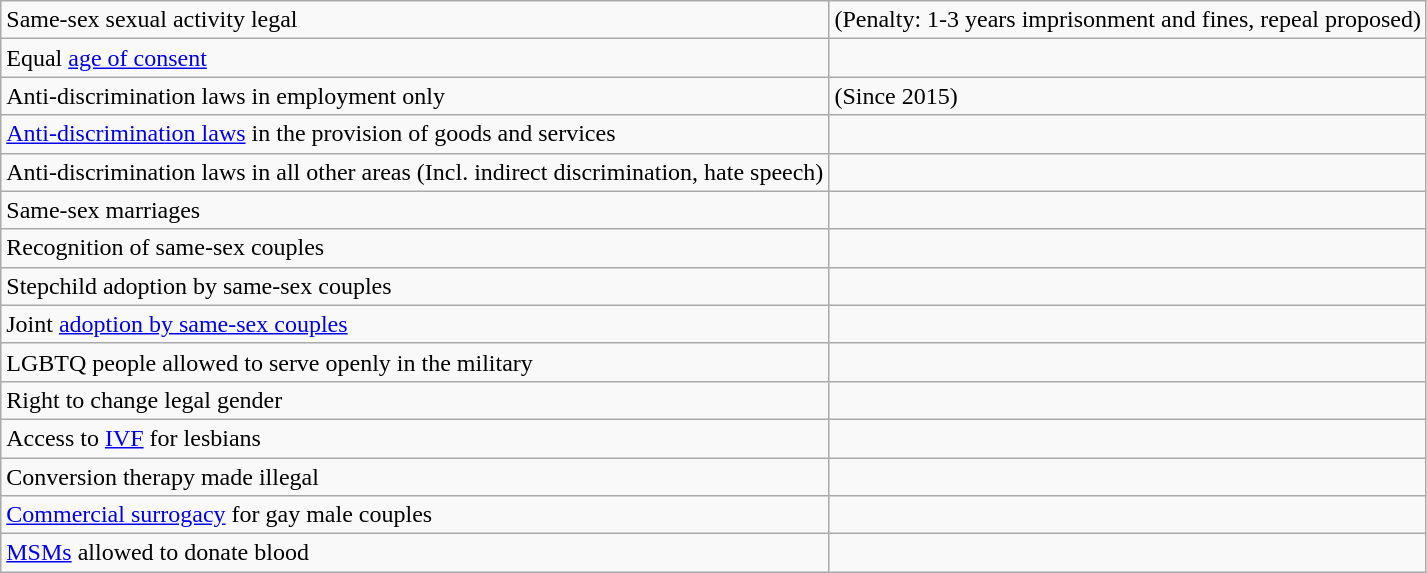<table class="wikitable">
<tr>
<td>Same-sex sexual activity legal</td>
<td> (Penalty: 1-3 years imprisonment and fines, repeal proposed)</td>
</tr>
<tr>
<td>Equal <a href='#'>age of consent</a></td>
<td></td>
</tr>
<tr>
<td>Anti-discrimination laws in employment only</td>
<td> (Since 2015)</td>
</tr>
<tr>
<td><a href='#'>Anti-discrimination laws</a> in the provision of goods and services</td>
<td></td>
</tr>
<tr>
<td>Anti-discrimination laws in all other areas (Incl. indirect discrimination, hate speech)</td>
<td></td>
</tr>
<tr>
<td>Same-sex marriages</td>
<td></td>
</tr>
<tr>
<td>Recognition of same-sex couples</td>
<td></td>
</tr>
<tr>
<td>Stepchild adoption by same-sex couples</td>
<td></td>
</tr>
<tr>
<td>Joint <a href='#'>adoption by same-sex couples</a></td>
<td></td>
</tr>
<tr>
<td>LGBTQ people allowed to serve openly in the military</td>
<td></td>
</tr>
<tr>
<td>Right to change legal gender</td>
<td></td>
</tr>
<tr>
<td>Access to <a href='#'>IVF</a> for lesbians</td>
<td></td>
</tr>
<tr>
<td>Conversion therapy made illegal</td>
<td></td>
</tr>
<tr>
<td><a href='#'>Commercial surrogacy</a> for gay male couples</td>
<td></td>
</tr>
<tr>
<td><a href='#'>MSMs</a> allowed to donate blood</td>
<td></td>
</tr>
</table>
